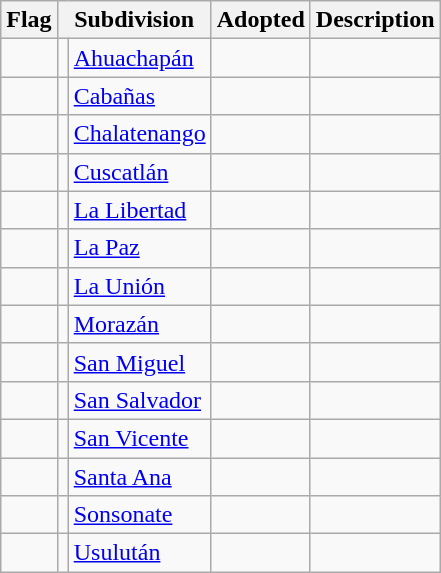<table class="wikitable sortable">
<tr>
<th class="unsortable">Flag</th>
<th colspan="2">Subdivision</th>
<th>Adopted</th>
<th class="unsortable">Description</th>
</tr>
<tr>
<td></td>
<td></td>
<td><a href='#'>Ahuachapán</a></td>
<td></td>
<td></td>
</tr>
<tr>
<td></td>
<td></td>
<td><a href='#'>Cabañas</a></td>
<td></td>
<td></td>
</tr>
<tr>
<td></td>
<td></td>
<td><a href='#'>Chalatenango</a></td>
<td></td>
<td></td>
</tr>
<tr>
<td></td>
<td></td>
<td><a href='#'>Cuscatlán</a></td>
<td></td>
<td></td>
</tr>
<tr>
<td></td>
<td></td>
<td><a href='#'>La Libertad</a></td>
<td></td>
<td></td>
</tr>
<tr>
<td></td>
<td></td>
<td><a href='#'>La Paz</a></td>
<td></td>
<td></td>
</tr>
<tr>
<td></td>
<td></td>
<td><a href='#'>La Unión</a></td>
<td></td>
<td></td>
</tr>
<tr>
<td></td>
<td></td>
<td><a href='#'>Morazán</a></td>
<td></td>
<td></td>
</tr>
<tr>
<td></td>
<td></td>
<td><a href='#'>San Miguel</a></td>
<td></td>
<td></td>
</tr>
<tr>
<td></td>
<td></td>
<td><a href='#'>San Salvador</a></td>
<td></td>
<td></td>
</tr>
<tr>
<td></td>
<td></td>
<td><a href='#'>San Vicente</a></td>
<td></td>
<td></td>
</tr>
<tr>
<td></td>
<td></td>
<td><a href='#'>Santa Ana</a></td>
<td></td>
<td></td>
</tr>
<tr>
<td></td>
<td></td>
<td><a href='#'>Sonsonate</a></td>
<td></td>
<td></td>
</tr>
<tr>
<td></td>
<td></td>
<td><a href='#'>Usulután</a></td>
<td></td>
<td></td>
</tr>
</table>
